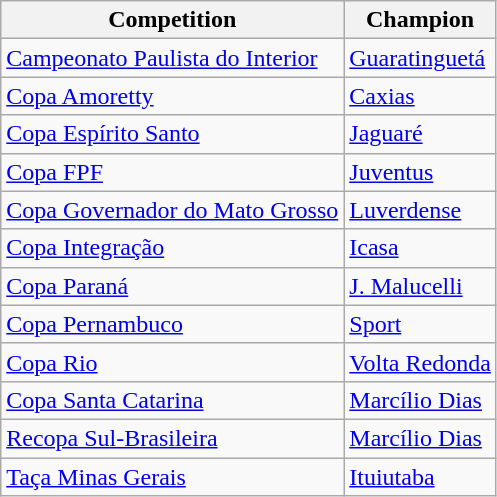<table class="wikitable">
<tr>
<th>Competition</th>
<th>Champion</th>
</tr>
<tr>
<td><a href='#'>Campeonato Paulista do Interior</a></td>
<td><a href='#'>Guaratinguetá</a></td>
</tr>
<tr>
<td><a href='#'>Copa Amoretty</a></td>
<td><a href='#'>Caxias</a></td>
</tr>
<tr>
<td><a href='#'>Copa Espírito Santo</a></td>
<td><a href='#'>Jaguaré</a></td>
</tr>
<tr>
<td><a href='#'>Copa FPF</a></td>
<td><a href='#'>Juventus</a></td>
</tr>
<tr>
<td><a href='#'>Copa Governador do Mato Grosso</a></td>
<td><a href='#'>Luverdense</a></td>
</tr>
<tr>
<td><a href='#'>Copa Integração</a></td>
<td><a href='#'>Icasa</a></td>
</tr>
<tr>
<td><a href='#'>Copa Paraná</a></td>
<td><a href='#'>J. Malucelli</a></td>
</tr>
<tr>
<td><a href='#'>Copa Pernambuco</a></td>
<td><a href='#'>Sport</a></td>
</tr>
<tr>
<td><a href='#'>Copa Rio</a></td>
<td><a href='#'>Volta Redonda</a></td>
</tr>
<tr>
<td><a href='#'>Copa Santa Catarina</a></td>
<td><a href='#'>Marcílio Dias</a></td>
</tr>
<tr>
<td><a href='#'>Recopa Sul-Brasileira</a></td>
<td><a href='#'>Marcílio Dias</a></td>
</tr>
<tr>
<td><a href='#'>Taça Minas Gerais</a></td>
<td><a href='#'>Ituiutaba</a></td>
</tr>
</table>
